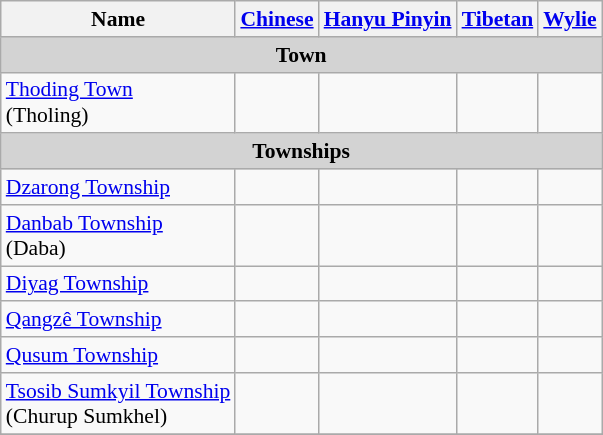<table class="wikitable"  style="font-size:90%;" align=center>
<tr>
<th>Name</th>
<th><a href='#'>Chinese</a></th>
<th><a href='#'>Hanyu Pinyin</a></th>
<th><a href='#'>Tibetan</a></th>
<th><a href='#'>Wylie</a></th>
</tr>
<tr --------->
<td colspan="5"  style="text-align:center; background:#d3d3d3;"><strong>Town</strong></td>
</tr>
<tr --------->
<td><a href='#'>Thoding Town</a><br>(Tholing)</td>
<td></td>
<td></td>
<td></td>
<td></td>
</tr>
<tr --------->
<td colspan="5"  style="text-align:center; background:#d3d3d3;"><strong>Townships</strong></td>
</tr>
<tr --------->
<td><a href='#'>Dzarong Township</a></td>
<td></td>
<td></td>
<td></td>
<td></td>
</tr>
<tr>
<td><a href='#'>Danbab Township</a><br>(Daba)</td>
<td></td>
<td></td>
<td></td>
<td></td>
</tr>
<tr>
<td><a href='#'>Diyag Township</a></td>
<td></td>
<td></td>
<td></td>
<td></td>
</tr>
<tr>
<td><a href='#'>Qangzê Township</a></td>
<td></td>
<td></td>
<td></td>
<td></td>
</tr>
<tr>
<td><a href='#'>Qusum Township</a></td>
<td></td>
<td></td>
<td></td>
<td></td>
</tr>
<tr>
<td><a href='#'>Tsosib Sumkyil Township</a><br>(Churup Sumkhel)</td>
<td></td>
<td></td>
<td></td>
<td></td>
</tr>
<tr>
</tr>
</table>
